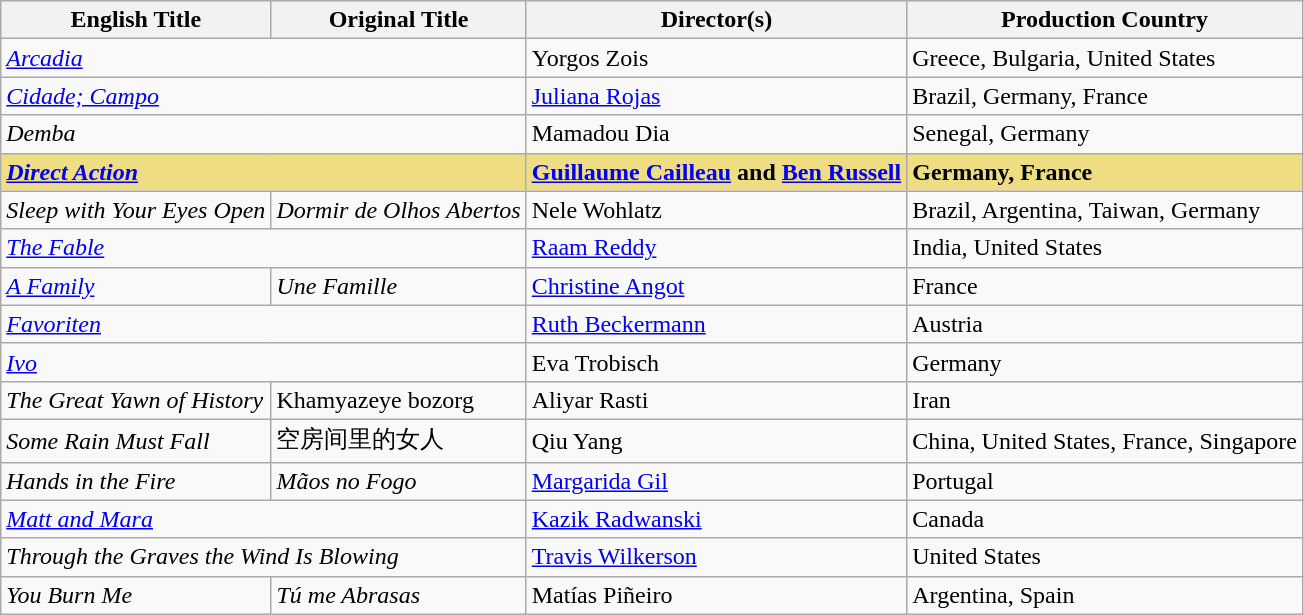<table class="wikitable">
<tr>
<th>English Title</th>
<th>Original Title</th>
<th>Director(s)</th>
<th>Production Country</th>
</tr>
<tr>
<td colspan="2"><em><a href='#'>Arcadia</a></em></td>
<td>Yorgos Zois</td>
<td>Greece, Bulgaria, United States</td>
</tr>
<tr>
<td colspan="2"><em><a href='#'>Cidade; Campo</a></em></td>
<td><a href='#'>Juliana Rojas</a></td>
<td>Brazil, Germany, France</td>
</tr>
<tr>
<td colspan="2"><em>Demba</em></td>
<td>Mamadou Dia</td>
<td>Senegal, Germany</td>
</tr>
<tr style="background:#EEDD82;">
<td colspan="2"><em><a href='#'><strong>Direct Action</strong></a></em></td>
<td><strong><a href='#'>Guillaume Cailleau</a> and <a href='#'>Ben Russell</a></strong></td>
<td><strong>Germany, France</strong></td>
</tr>
<tr>
<td><em>Sleep with Your Eyes Open</em></td>
<td><em>Dormir de Olhos Abertos</em></td>
<td>Nele Wohlatz</td>
<td>Brazil, Argentina, Taiwan, Germany</td>
</tr>
<tr>
<td colspan="2"><em><a href='#'>The Fable</a></em></td>
<td><a href='#'>Raam Reddy</a></td>
<td>India, United States</td>
</tr>
<tr>
<td><em><a href='#'>A Family</a></em></td>
<td><em>Une Famille</em></td>
<td><a href='#'>Christine Angot</a></td>
<td>France</td>
</tr>
<tr>
<td colspan="2"><em><a href='#'>Favoriten</a></em></td>
<td><a href='#'>Ruth Beckermann</a></td>
<td>Austria</td>
</tr>
<tr>
<td colspan="2"><em><a href='#'>Ivo</a></em></td>
<td>Eva Trobisch</td>
<td>Germany</td>
</tr>
<tr>
<td><em>The Great Yawn of History</em></td>
<td>Khamyazeye bozorg</td>
<td>Aliyar Rasti</td>
<td>Iran</td>
</tr>
<tr>
<td><em>Some Rain Must Fall</em></td>
<td>空房间里的女人</td>
<td>Qiu Yang</td>
<td>China, United States, France, Singapore</td>
</tr>
<tr>
<td><em>Hands in the Fire</em></td>
<td><em>Mãos no Fogo</em></td>
<td><a href='#'>Margarida Gil</a></td>
<td>Portugal</td>
</tr>
<tr>
<td colspan="2"><em><a href='#'>Matt and Mara</a></em></td>
<td><a href='#'>Kazik Radwanski</a></td>
<td>Canada</td>
</tr>
<tr>
<td colspan="2"><em>Through the Graves the Wind Is Blowing</em></td>
<td><a href='#'>Travis Wilkerson</a></td>
<td>United States</td>
</tr>
<tr>
<td><em>You Burn Me</em></td>
<td><em>Tú me Abrasas</em></td>
<td>Matías Piñeiro</td>
<td>Argentina, Spain</td>
</tr>
</table>
